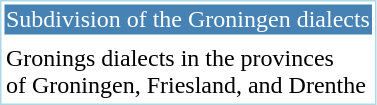<table style="border:1px solid lightblue; float:left; margin-right:2.5em;">
<tr>
<td style="background-color:steelblue; color:white; text-align:center;">Subdivision of the Groningen dialects</td>
</tr>
<tr>
<td></td>
</tr>
<tr>
<td>Gronings dialects in the provinces <br>of Groningen, Friesland, and Drenthe</td>
</tr>
</table>
